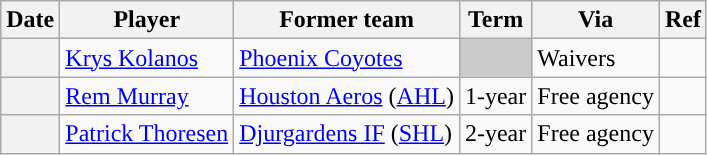<table class="wikitable plainrowheaders">
<tr style="background:#ddd; text-align:center;">
<th>Date</th>
<th>Player</th>
<th>Former team</th>
<th>Term</th>
<th>Via</th>
<th>Ref</th>
</tr>
<tr>
<th scope="row"></th>
<td><a href='#'>Krys Kolanos</a></td>
<td><a href='#'>Phoenix Coyotes</a></td>
<td style="background:#ccc"></td>
<td>Waivers</td>
<td></td>
</tr>
<tr>
<th scope="row"></th>
<td><a href='#'>Rem Murray</a></td>
<td><a href='#'>Houston Aeros</a> (<a href='#'>AHL</a>)</td>
<td>1-year</td>
<td>Free agency</td>
<td></td>
</tr>
<tr>
<th scope="row"></th>
<td><a href='#'>Patrick Thoresen</a></td>
<td><a href='#'>Djurgardens IF</a> (<a href='#'>SHL</a>)</td>
<td>2-year</td>
<td>Free agency</td>
<td></td>
</tr>
</table>
